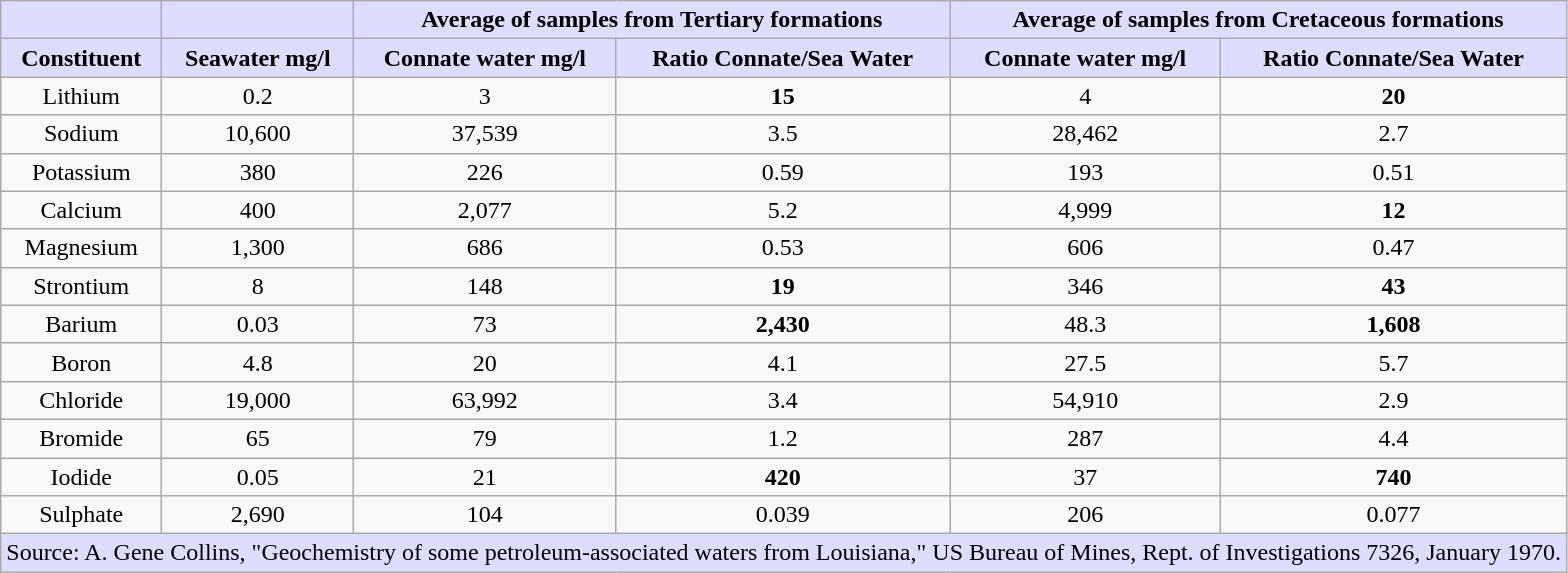<table class="wikitable">
<tr>
<th style="background:#DDDDFF;"></th>
<th style="background:#DDDDFF;"></th>
<th style="background:#DDDDFF;" colspan=2>Average of samples from Tertiary formations</th>
<th style="background:#DDDDFF;" colspan=2>Average of samples from Cretaceous formations</th>
</tr>
<tr>
<th style="background:#DDDDFF;">Constituent</th>
<th style="background:#DDDDFF;">Seawater mg/l</th>
<th style="background:#DDDDFF;">Connate water mg/l</th>
<th style="background:#DDDDFF;">Ratio Connate/Sea Water</th>
<th style="background:#DDDDFF;">Connate water mg/l</th>
<th style="background:#DDDDFF;">Ratio Connate/Sea Water</th>
</tr>
<tr>
<td align=center>Lithium</td>
<td align=center>0.2</td>
<td align=center>3</td>
<td align=center><strong>15</strong></td>
<td align=center>4</td>
<td align=center><strong>20</strong></td>
</tr>
<tr>
<td align=center>Sodium</td>
<td align=center>10,600</td>
<td align=center>37,539</td>
<td align=center>3.5</td>
<td align=center>28,462</td>
<td align=center>2.7</td>
</tr>
<tr>
<td align=center>Potassium</td>
<td align=center>380</td>
<td align=center>226</td>
<td align=center>0.59</td>
<td align=center>193</td>
<td align=center>0.51</td>
</tr>
<tr>
<td align=center>Calcium</td>
<td align=center>400</td>
<td align=center>2,077</td>
<td align=center>5.2</td>
<td align=center>4,999</td>
<td align=center><strong>12</strong></td>
</tr>
<tr>
<td align=center>Magnesium</td>
<td align=center>1,300</td>
<td align=center>686</td>
<td align=center>0.53</td>
<td align=center>606</td>
<td align=center>0.47</td>
</tr>
<tr>
<td align=center>Strontium</td>
<td align=center>8</td>
<td align=center>148</td>
<td align=center><strong>19</strong></td>
<td align=center>346</td>
<td align=center><strong>43</strong></td>
</tr>
<tr>
<td align=center>Barium</td>
<td align=center>0.03</td>
<td align=center>73</td>
<td align=center><strong>2,430</strong></td>
<td align=center>48.3</td>
<td align=center><strong>1,608</strong></td>
</tr>
<tr>
<td align=center>Boron</td>
<td align=center>4.8</td>
<td align=center>20</td>
<td align=center>4.1</td>
<td align=center>27.5</td>
<td align=center>5.7</td>
</tr>
<tr>
<td align=center>Chloride</td>
<td align=center>19,000</td>
<td align=center>63,992</td>
<td align=center>3.4</td>
<td align=center>54,910</td>
<td align=center>2.9</td>
</tr>
<tr>
<td align=center>Bromide</td>
<td align=center>65</td>
<td align=center>79</td>
<td align=center>1.2</td>
<td align=center>287</td>
<td align=center>4.4</td>
</tr>
<tr>
<td align=center>Iodide</td>
<td align=center>0.05</td>
<td align=center>21</td>
<td align=center><strong>420</strong></td>
<td align=center>37</td>
<td align=center><strong>740</strong></td>
</tr>
<tr>
<td align=center>Sulphate</td>
<td align=center>2,690</td>
<td align=center>104</td>
<td align=center>0.039</td>
<td align=center>206</td>
<td align=center>0.077</td>
</tr>
<tr>
<td style="background:#DDDDFF;" colspan=6>Source:  A. Gene Collins, "Geochemistry of some petroleum-associated waters from Louisiana," US Bureau of Mines, Rept. of Investigations 7326, January 1970.</td>
</tr>
</table>
